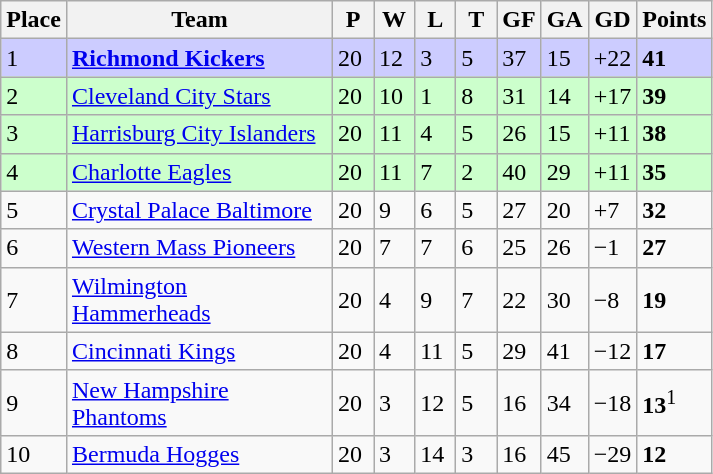<table class="wikitable">
<tr>
<th>Place</th>
<th width="170">Team</th>
<th width="20">P</th>
<th width="20">W</th>
<th width="20">L</th>
<th width="20">T</th>
<th width="20">GF</th>
<th width="20">GA</th>
<th width="25">GD</th>
<th>Points</th>
</tr>
<tr bgcolor=#ccccff>
<td>1</td>
<td><strong><a href='#'>Richmond Kickers</a></strong></td>
<td>20</td>
<td>12</td>
<td>3</td>
<td>5</td>
<td>37</td>
<td>15</td>
<td>+22</td>
<td><strong>41</strong></td>
</tr>
<tr bgcolor=#ccffcc>
<td>2</td>
<td><a href='#'>Cleveland City Stars</a></td>
<td>20</td>
<td>10</td>
<td>1</td>
<td>8</td>
<td>31</td>
<td>14</td>
<td>+17</td>
<td><strong>39</strong></td>
</tr>
<tr bgcolor=#ccffcc>
<td>3</td>
<td><a href='#'>Harrisburg City Islanders</a></td>
<td>20</td>
<td>11</td>
<td>4</td>
<td>5</td>
<td>26</td>
<td>15</td>
<td>+11</td>
<td><strong>38</strong></td>
</tr>
<tr bgcolor=#ccffcc>
<td>4</td>
<td><a href='#'>Charlotte Eagles</a></td>
<td>20</td>
<td>11</td>
<td>7</td>
<td>2</td>
<td>40</td>
<td>29</td>
<td>+11</td>
<td><strong>35</strong></td>
</tr>
<tr>
<td>5</td>
<td><a href='#'>Crystal Palace Baltimore</a></td>
<td>20</td>
<td>9</td>
<td>6</td>
<td>5</td>
<td>27</td>
<td>20</td>
<td>+7</td>
<td><strong>32</strong></td>
</tr>
<tr>
<td>6</td>
<td><a href='#'>Western Mass Pioneers</a></td>
<td>20</td>
<td>7</td>
<td>7</td>
<td>6</td>
<td>25</td>
<td>26</td>
<td>−1</td>
<td><strong>27</strong></td>
</tr>
<tr>
<td>7</td>
<td><a href='#'>Wilmington Hammerheads</a></td>
<td>20</td>
<td>4</td>
<td>9</td>
<td>7</td>
<td>22</td>
<td>30</td>
<td>−8</td>
<td><strong>19</strong></td>
</tr>
<tr>
<td>8</td>
<td><a href='#'>Cincinnati Kings</a></td>
<td>20</td>
<td>4</td>
<td>11</td>
<td>5</td>
<td>29</td>
<td>41</td>
<td>−12</td>
<td><strong>17</strong></td>
</tr>
<tr>
<td>9</td>
<td><a href='#'>New Hampshire Phantoms</a></td>
<td>20</td>
<td>3</td>
<td>12</td>
<td>5</td>
<td>16</td>
<td>34</td>
<td>−18</td>
<td><strong>13</strong><sup>1</sup></td>
</tr>
<tr>
<td>10</td>
<td><a href='#'>Bermuda Hogges</a></td>
<td>20</td>
<td>3</td>
<td>14</td>
<td>3</td>
<td>16</td>
<td>45</td>
<td>−29</td>
<td><strong>12</strong></td>
</tr>
</table>
